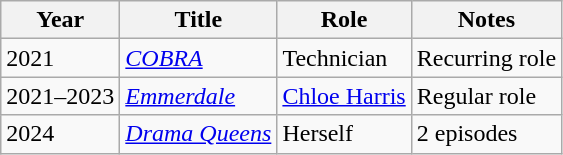<table class="wikitable">
<tr>
<th>Year</th>
<th>Title</th>
<th>Role</th>
<th>Notes</th>
</tr>
<tr>
<td>2021</td>
<td><em><a href='#'>COBRA</a></em></td>
<td>Technician</td>
<td>Recurring role</td>
</tr>
<tr>
<td>2021–2023</td>
<td><em><a href='#'>Emmerdale</a></em></td>
<td><a href='#'>Chloe Harris</a></td>
<td>Regular role</td>
</tr>
<tr>
<td>2024</td>
<td><em><a href='#'>Drama Queens</a></em></td>
<td>Herself</td>
<td>2 episodes</td>
</tr>
</table>
